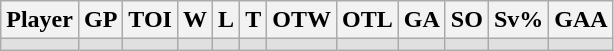<table class="wikitable sortable">
<tr>
<th>Player</th>
<th>GP</th>
<th>TOI</th>
<th>W</th>
<th>L</th>
<th>T</th>
<th>OTW</th>
<th>OTL</th>
<th>GA</th>
<th>SO</th>
<th>Sv%</th>
<th>GAA</th>
</tr>
<tr bgcolor="#e0e0e0">
<td></td>
<td></td>
<td></td>
<td></td>
<td></td>
<td></td>
<td></td>
<td></td>
<td></td>
<td></td>
<td></td>
<td></td>
</tr>
</table>
